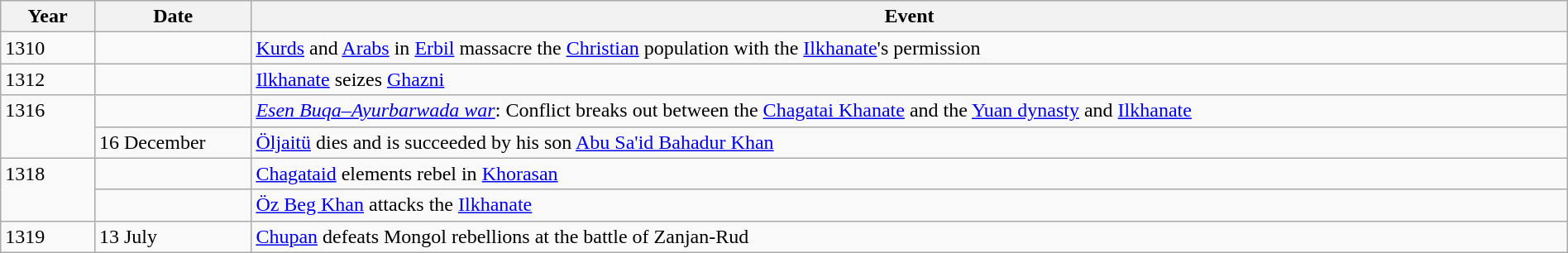<table class="wikitable" width="100%">
<tr>
<th style="width:6%">Year</th>
<th style="width:10%">Date</th>
<th>Event</th>
</tr>
<tr>
<td>1310</td>
<td></td>
<td><a href='#'>Kurds</a> and <a href='#'>Arabs</a> in <a href='#'>Erbil</a> massacre the <a href='#'>Christian</a> population with the <a href='#'>Ilkhanate</a>'s permission</td>
</tr>
<tr>
<td>1312</td>
<td></td>
<td><a href='#'>Ilkhanate</a> seizes <a href='#'>Ghazni</a></td>
</tr>
<tr>
<td rowspan="2" valign="top">1316</td>
<td></td>
<td><em><a href='#'>Esen Buqa–Ayurbarwada war</a></em>: Conflict breaks out between the <a href='#'>Chagatai Khanate</a> and the <a href='#'>Yuan dynasty</a> and <a href='#'>Ilkhanate</a></td>
</tr>
<tr>
<td>16 December</td>
<td><a href='#'>Öljaitü</a> dies and is succeeded by his son <a href='#'>Abu Sa'id Bahadur Khan</a></td>
</tr>
<tr>
<td rowspan="2" valign="top">1318</td>
<td></td>
<td><a href='#'>Chagataid</a> elements rebel in <a href='#'>Khorasan</a></td>
</tr>
<tr>
<td></td>
<td><a href='#'>Öz Beg Khan</a> attacks the <a href='#'>Ilkhanate</a></td>
</tr>
<tr>
<td>1319</td>
<td>13 July</td>
<td><a href='#'>Chupan</a> defeats Mongol rebellions at the battle of Zanjan-Rud</td>
</tr>
</table>
